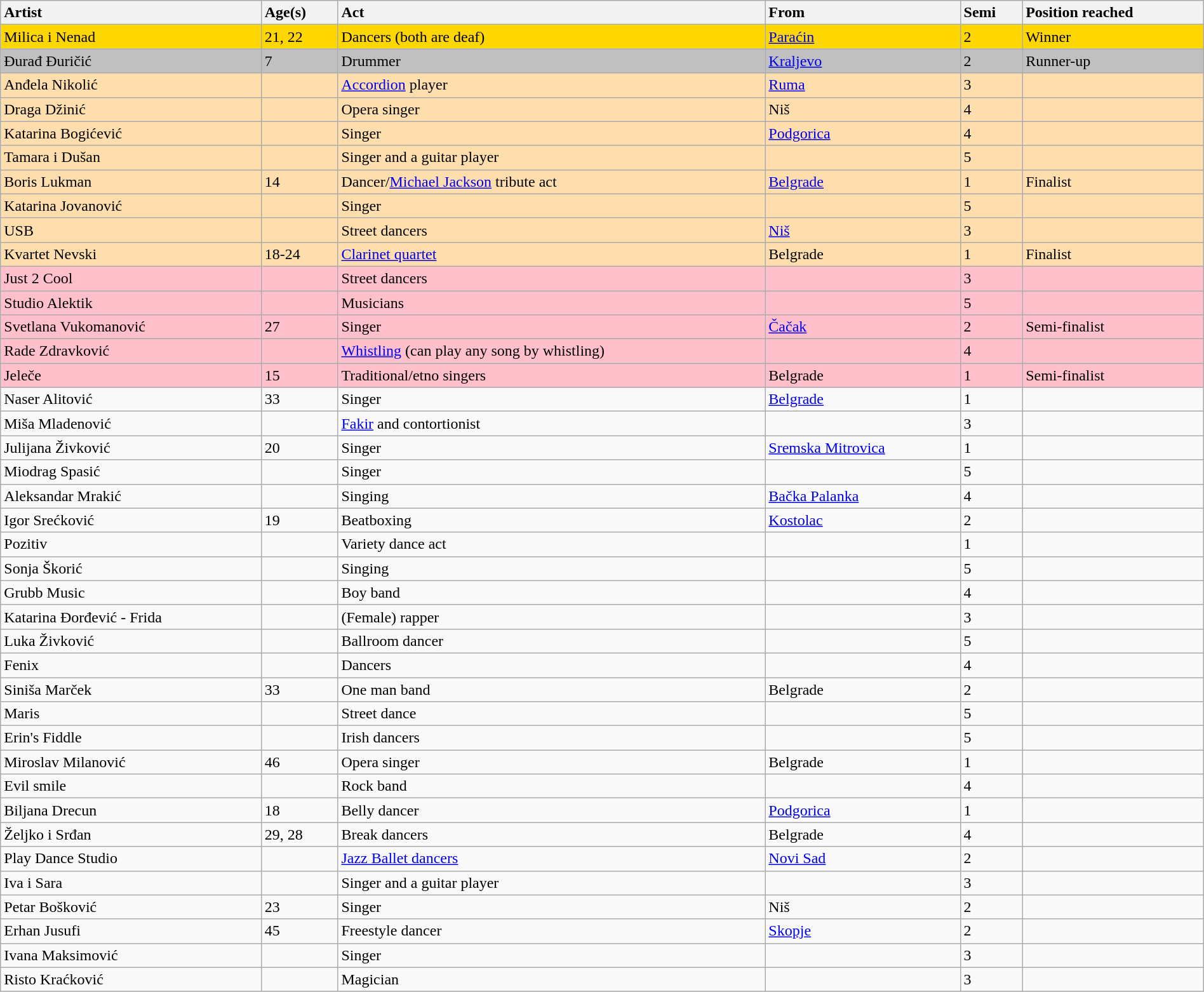<table class="wikitable sortable" style="width:100%;">
<tr valign="top">
<th style="text-align:left">Artist</th>
<th style="text-align:left" style="width:5%;">Age(s)</th>
<th style="text-align:left">Act</th>
<th style="text-align:left">From</th>
<th style="text-align:left" style="width:3%;">Semi</th>
<th style="text-align:left">Position reached</th>
</tr>
<tr>
<td style="background:gold; color:black;">Milica i Nenad</td>
<td style="background:gold; color:black;">21, 22</td>
<td style="background:gold; color:black;">Dancers (both are deaf)</td>
<td style="background:gold; color:black;"><a href='#'>Paraćin</a></td>
<td style="background:gold; color:black;">2</td>
<td style="background:gold; color:black;">Winner</td>
</tr>
<tr>
<td style="background:silver; color:black;">Đurađ Đuričić</td>
<td style="background:silver; color:black;">7</td>
<td style="background:silver; color:black;">Drummer</td>
<td style="background:silver; color:black;"><a href='#'>Kraljevo</a></td>
<td style="background:silver; color:black;">2</td>
<td style="background:silver; color:black;">Runner-up</td>
</tr>
<tr>
<td style="background:NavajoWhite; color:black;">Anđela Nikolić</td>
<td style="background:NavajoWhite; color:black;"></td>
<td style="background:NavajoWhite; color:black;"><a href='#'>Accordion</a> player</td>
<td style="background:NavajoWhite; color:black;"><a href='#'>Ruma</a></td>
<td style="background:NavajoWhite; color:black;">3</td>
<td style="background:NavajoWhite; color:black;"></td>
</tr>
<tr>
<td style="background:NavajoWhite; color:black;">Draga Džinić</td>
<td style="background:NavajoWhite; color:black;"></td>
<td style="background:NavajoWhite; color:black;">Opera singer</td>
<td style="background:NavajoWhite; color:black;">Niš</td>
<td style="background:NavajoWhite; color:black;">4</td>
<td style="background:NavajoWhite; color:black;"></td>
</tr>
<tr>
<td style="background:NavajoWhite; color:black;">Katarina Bogićević</td>
<td style="background:NavajoWhite; color:black;"></td>
<td style="background:NavajoWhite; color:black;">Singer</td>
<td style="background:NavajoWhite; color:black;"><a href='#'>Podgorica</a></td>
<td style="background:NavajoWhite; color:black;">4</td>
<td style="background:NavajoWhite; color:black;"></td>
</tr>
<tr>
<td style="background:NavajoWhite; color:black;">Tamara i Dušan</td>
<td style="background:NavajoWhite; color:black;"></td>
<td style="background:NavajoWhite; color:black;">Singer and a guitar player</td>
<td style="background:NavajoWhite; color:black;"></td>
<td style="background:NavajoWhite; color:black;">5</td>
<td style="background:NavajoWhite; color:black;"></td>
</tr>
<tr>
<td style="background:NavajoWhite; color:black;">Boris Lukman</td>
<td style="background:NavajoWhite; color:black;">14</td>
<td style="background:NavajoWhite; color:black;">Dancer/<a href='#'>Michael Jackson</a> tribute act</td>
<td style="background:NavajoWhite; color:black;"><a href='#'>Belgrade</a></td>
<td style="background:NavajoWhite; color:black;">1</td>
<td style="background:NavajoWhite; color:black;">Finalist</td>
</tr>
<tr>
<td style="background:NavajoWhite; color:black;">Katarina Jovanović</td>
<td style="background:NavajoWhite; color:black;"></td>
<td style="background:NavajoWhite; color:black;">Singer</td>
<td style="background:NavajoWhite; color:black;"></td>
<td style="background:NavajoWhite; color:black;">5</td>
<td style="background:NavajoWhite; color:black;"></td>
</tr>
<tr>
<td style="background:NavajoWhite; color:black;">USB</td>
<td style="background:NavajoWhite; color:black;"></td>
<td style="background:NavajoWhite; color:black;">Street dancers</td>
<td style="background:NavajoWhite; color:black;"><a href='#'>Niš</a></td>
<td style="background:NavajoWhite; color:black;">3</td>
<td style="background:NavajoWhite; color:black;"></td>
</tr>
<tr>
<td style="background:NavajoWhite; color:black;">Kvartet Nevski</td>
<td style="background:NavajoWhite; color:black;">18-24</td>
<td style="background:NavajoWhite; color:black;"><a href='#'>Clarinet quartet</a></td>
<td style="background:NavajoWhite; color:black;">Belgrade</td>
<td style="background:NavajoWhite; color:black;">1</td>
<td style="background:NavajoWhite; color:black;">Finalist</td>
</tr>
<tr>
<td style="background:pink; color:black;">Just 2 Cool</td>
<td style="background:pink; color:black;"></td>
<td style="background:pink; color:black;">Street dancers</td>
<td style="background:pink; color:black;"></td>
<td style="background:pink; color:black;">3</td>
<td style="background:pink; color:black;"></td>
</tr>
<tr>
<td style="background:pink; color:black;">Studio Alektik</td>
<td style="background:pink; color:black;"></td>
<td style="background:pink; color:black;">Musicians</td>
<td style="background:pink; color:black;"></td>
<td style="background:pink; color:black;">5</td>
<td style="background:pink; color:black;"></td>
</tr>
<tr>
<td style="background:pink; color:black;">Svetlana Vukomanović</td>
<td style="background:pink; color:black;">27</td>
<td style="background:pink; color:black;">Singer</td>
<td style="background:pink; color:black;"><a href='#'>Čačak</a></td>
<td style="background:pink; color:black;">2</td>
<td style="background:pink; color:black;">Semi-finalist</td>
</tr>
<tr>
<td style="background:pink; color:black;">Rade Zdravković</td>
<td style="background:pink; color:black;"></td>
<td style="background:pink; color:black;"><a href='#'>Whistling</a> (can play any song by whistling)</td>
<td style="background:pink; color:black;"></td>
<td style="background:pink; color:black;">4</td>
<td style="background:pink; color:black;"></td>
</tr>
<tr>
<td style="background:pink; color:black;">Jeleče</td>
<td style="background:pink; color:black;">15</td>
<td style="background:pink; color:black;">Traditional/etno singers</td>
<td style="background:pink; color:black;">Belgrade</td>
<td style="background:pink; color:black;">1</td>
<td style="background:pink; color:black;">Semi-finalist</td>
</tr>
<tr>
<td>Naser Alitović</td>
<td>33</td>
<td>Singer</td>
<td><a href='#'>Belgrade</a></td>
<td>1</td>
<td></td>
</tr>
<tr>
<td>Miša Mladenović</td>
<td></td>
<td><a href='#'>Fakir</a> and contortionist</td>
<td></td>
<td>3</td>
<td></td>
</tr>
<tr>
<td>Julijana Živković</td>
<td>20</td>
<td>Singer</td>
<td><a href='#'>Sremska Mitrovica</a></td>
<td>1</td>
<td></td>
</tr>
<tr>
<td>Miodrag Spasić</td>
<td></td>
<td>Singer</td>
<td></td>
<td>5</td>
<td></td>
</tr>
<tr>
<td>Aleksandar Mrakić</td>
<td></td>
<td>Singing</td>
<td><a href='#'>Bačka Palanka</a></td>
<td>4</td>
<td></td>
</tr>
<tr>
<td>Igor Srećković</td>
<td>19</td>
<td>Beatboxing</td>
<td><a href='#'>Kostolac</a></td>
<td>2</td>
<td></td>
</tr>
<tr>
<td>Pozitiv</td>
<td></td>
<td>Variety dance act</td>
<td></td>
<td>1</td>
<td></td>
</tr>
<tr>
<td>Sonja Škorić</td>
<td></td>
<td>Singing</td>
<td></td>
<td>5</td>
<td></td>
</tr>
<tr>
<td>Grubb Music</td>
<td></td>
<td>Boy band</td>
<td></td>
<td>4</td>
<td></td>
</tr>
<tr>
<td>Katarina Đorđević - Frida</td>
<td></td>
<td>(Female) rapper</td>
<td></td>
<td>3</td>
<td></td>
</tr>
<tr>
<td>Luka Živković</td>
<td></td>
<td>Ballroom dancer</td>
<td></td>
<td>5</td>
<td></td>
</tr>
<tr>
<td>Fenix</td>
<td></td>
<td>Dancers</td>
<td></td>
<td>4</td>
<td></td>
</tr>
<tr>
<td>Siniša Marček</td>
<td>33</td>
<td>One man band</td>
<td>Belgrade</td>
<td>2</td>
<td></td>
</tr>
<tr>
<td>Maris</td>
<td></td>
<td>Street dance</td>
<td></td>
<td>5</td>
<td></td>
</tr>
<tr>
<td>Erin's Fiddle</td>
<td></td>
<td>Irish dancers</td>
<td></td>
<td>5</td>
<td></td>
</tr>
<tr>
<td>Miroslav Milanović</td>
<td>46</td>
<td>Opera singer</td>
<td>Belgrade</td>
<td>1</td>
<td></td>
</tr>
<tr>
<td>Evil smile</td>
<td></td>
<td>Rock band</td>
<td></td>
<td>4</td>
<td></td>
</tr>
<tr>
<td>Biljana Drecun</td>
<td>18</td>
<td>Belly dancer</td>
<td><a href='#'>Podgorica</a></td>
<td>1</td>
<td></td>
</tr>
<tr>
<td>Željko i Srđan</td>
<td>29, 28</td>
<td>Break dancers</td>
<td>Belgrade</td>
<td>4</td>
<td></td>
</tr>
<tr>
<td>Play Dance Studio</td>
<td></td>
<td><a href='#'>Jazz Ballet dancers</a></td>
<td><a href='#'>Novi Sad</a></td>
<td>2</td>
<td></td>
</tr>
<tr>
<td>Iva i Sara</td>
<td></td>
<td>Singer and a guitar player</td>
<td></td>
<td>3</td>
<td></td>
</tr>
<tr>
<td>Petar Bošković</td>
<td>23</td>
<td>Singer</td>
<td>Niš</td>
<td>2</td>
<td></td>
</tr>
<tr>
<td>Erhan Jusufi</td>
<td>45</td>
<td>Freestyle dancer</td>
<td><a href='#'>Skopje</a></td>
<td>2</td>
<td></td>
</tr>
<tr>
<td>Ivana Maksimović</td>
<td></td>
<td>Singer</td>
<td></td>
<td>3</td>
<td></td>
</tr>
<tr>
<td>Risto Kraćković</td>
<td></td>
<td>Magician</td>
<td></td>
<td>3</td>
<td></td>
</tr>
</table>
